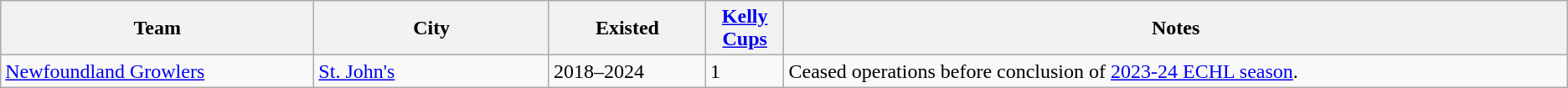<table class="wikitable">
<tr>
<th bgcolor="#DDDDFF" width="20%">Team</th>
<th bgcolor="#DDDDFF" width="15%">City</th>
<th bgcolor="#DDDDFF" width="10%">Existed</th>
<th bgcolor="#DDDDFF" width="5%"><a href='#'>Kelly Cups</a></th>
<th bgcolor="#DDDDFF" width="50%">Notes</th>
</tr>
<tr>
<td><a href='#'>Newfoundland Growlers</a></td>
<td><a href='#'>St. John's</a></td>
<td>2018–2024</td>
<td>1</td>
<td>Ceased operations before conclusion of <a href='#'>2023-24 ECHL season</a>.</td>
</tr>
</table>
